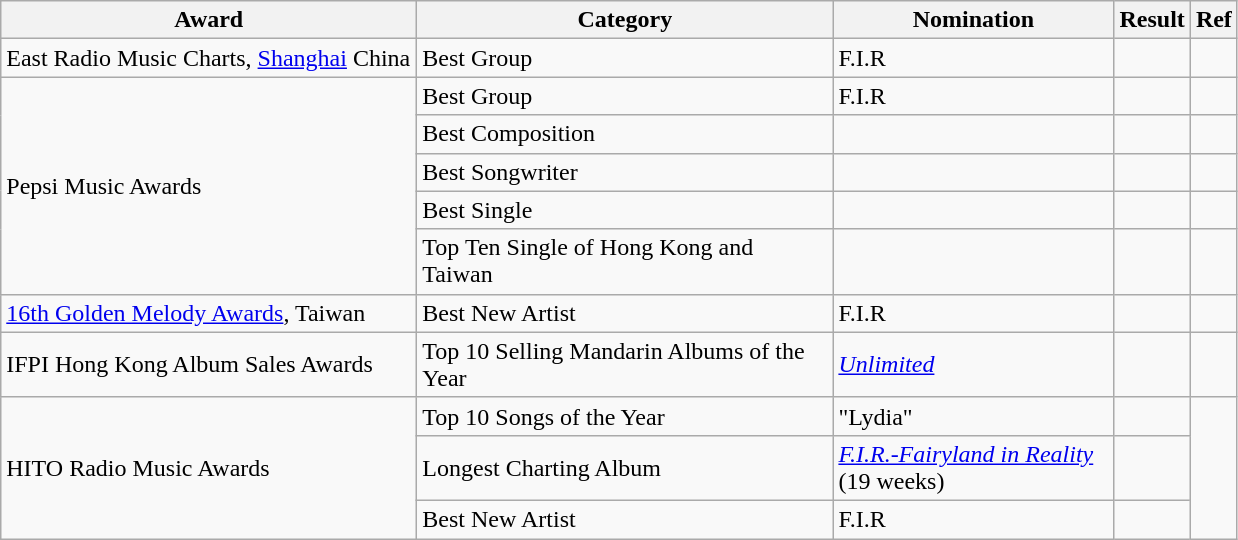<table class="wikitable">
<tr>
<th width="270">Award</th>
<th width="270">Category</th>
<th width="180">Nomination</th>
<th>Result</th>
<th>Ref</th>
</tr>
<tr>
<td>East Radio Music Charts, <a href='#'>Shanghai</a> China</td>
<td>Best Group</td>
<td>F.I.R</td>
<td></td>
<td align="center"></td>
</tr>
<tr>
<td rowspan="5">Pepsi Music Awards</td>
<td>Best Group</td>
<td>F.I.R</td>
<td></td>
<td align="center"></td>
</tr>
<tr>
<td>Best Composition</td>
<td></td>
<td></td>
<td align="center"></td>
</tr>
<tr>
<td>Best Songwriter</td>
<td></td>
<td></td>
<td align="center"></td>
</tr>
<tr>
<td>Best Single</td>
<td></td>
<td></td>
<td align="center"></td>
</tr>
<tr>
<td>Top Ten Single of Hong Kong and Taiwan</td>
<td></td>
<td></td>
<td align="center"></td>
</tr>
<tr>
<td><a href='#'>16th Golden Melody Awards</a>, Taiwan</td>
<td>Best New Artist</td>
<td>F.I.R</td>
<td></td>
<td align="center"></td>
</tr>
<tr>
<td>IFPI Hong Kong Album Sales Awards</td>
<td>Top 10 Selling Mandarin Albums of the Year</td>
<td><em><a href='#'>Unlimited</a></em></td>
<td></td>
<td align="center"></td>
</tr>
<tr>
<td rowspan="3">HITO Radio Music Awards</td>
<td>Top 10 Songs of the Year</td>
<td>"Lydia"</td>
<td></td>
<td rowspan="3" align="center"></td>
</tr>
<tr>
<td>Longest Charting Album</td>
<td><em><a href='#'>F.I.R.-Fairyland in Reality</a></em> (19 weeks)</td>
<td></td>
</tr>
<tr>
<td>Best New Artist</td>
<td>F.I.R</td>
<td></td>
</tr>
</table>
